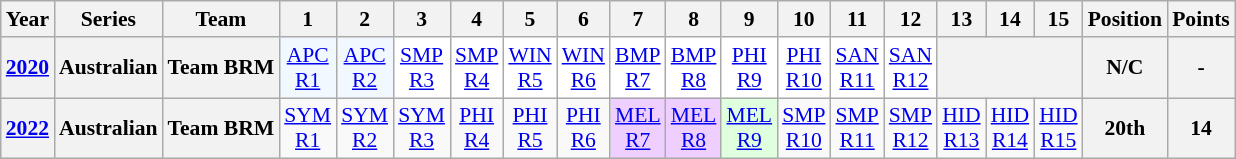<table class="wikitable" style="text-align:center; font-size:90%">
<tr>
<th>Year</th>
<th>Series</th>
<th>Team</th>
<th>1</th>
<th>2</th>
<th>3</th>
<th>4</th>
<th>5</th>
<th>6</th>
<th>7</th>
<th>8</th>
<th>9</th>
<th>10</th>
<th>11</th>
<th>12</th>
<th>13</th>
<th>14</th>
<th>15</th>
<th>Position</th>
<th>Points</th>
</tr>
<tr>
<th><a href='#'>2020</a></th>
<th>Australian</th>
<th>Team BRM</th>
<td style="background: #f1f8ff"><a href='#'>APC<br>R1</a><br></td>
<td style="background: #f1f8ff"><a href='#'>APC<br>R2</a><br></td>
<td style="background: #ffffff"><a href='#'>SMP<br>R3</a><br></td>
<td style="background: #ffffff"><a href='#'>SMP<br>R4</a><br></td>
<td style="background: #ffffff"><a href='#'>WIN<br>R5</a><br></td>
<td style="background: #ffffff"><a href='#'>WIN<br>R6</a><br></td>
<td style="background: #ffffff"><a href='#'>BMP<br>R7</a><br></td>
<td style="background: #ffffff"><a href='#'>BMP<br>R8</a><br></td>
<td style="background: #ffffff"><a href='#'>PHI<br>R9</a><br></td>
<td style="background: #ffffff"><a href='#'>PHI<br>R10</a><br></td>
<td style="background: #ffffff"><a href='#'>SAN<br>R11</a><br></td>
<td style="background: #ffffff"><a href='#'>SAN<br>R12</a><br></td>
<th colspan=3></th>
<th>N/C</th>
<th>-</th>
</tr>
<tr>
<th><a href='#'>2022</a></th>
<th>Australian</th>
<th>Team BRM</th>
<td><a href='#'>SYM<br>R1</a></td>
<td><a href='#'>SYM<br>R2</a></td>
<td><a href='#'>SYM<br>R3</a></td>
<td><a href='#'>PHI<br>R4</a></td>
<td><a href='#'>PHI<br>R5</a></td>
<td><a href='#'>PHI<br>R6</a></td>
<td style="background:#efcfff;"><a href='#'>MEL<br>R7</a><br></td>
<td style="background:#efcfff;"><a href='#'>MEL<br>R8</a><br></td>
<td style="background:#dfffdf;"><a href='#'>MEL<br>R9</a><br></td>
<td><a href='#'>SMP<br>R10</a></td>
<td><a href='#'>SMP<br>R11</a></td>
<td><a href='#'>SMP<br>R12</a></td>
<td><a href='#'>HID<br>R13</a></td>
<td><a href='#'>HID<br>R14</a></td>
<td><a href='#'>HID<br>R15</a></td>
<th>20th</th>
<th>14</th>
</tr>
</table>
